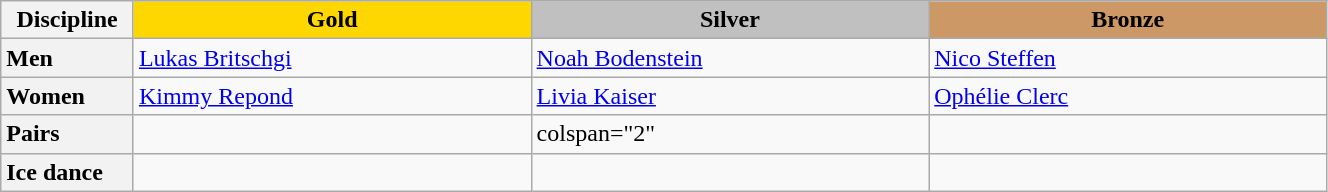<table class="wikitable unsortable" style="text-align:left; width:70%">
<tr>
<th scope="col">Discipline</th>
<td scope="col" style="text-align:center; width:30%; background:gold"><strong>Gold</strong></td>
<td scope="col" style="text-align:center; width:30%; background:silver"><strong>Silver</strong></td>
<td scope="col" style="text-align:center; width:30%; background:#c96"><strong>Bronze</strong></td>
</tr>
<tr>
<th scope="row" style="text-align:left">Men</th>
<td><a href='#'>Lukas Britschgi</a></td>
<td><a href='#'>Noah Bodenstein</a></td>
<td><a href='#'>Nico Steffen</a></td>
</tr>
<tr>
<th scope="row" style="text-align:left">Women</th>
<td><a href='#'>Kimmy Repond</a></td>
<td><a href='#'>Livia Kaiser</a></td>
<td><a href='#'>Ophélie Clerc</a></td>
</tr>
<tr>
<th scope="row" style="text-align:left">Pairs</th>
<td></td>
<td>colspan="2" </td>
</tr>
<tr>
<th scope="row" style="text-align:left">Ice dance</th>
<td></td>
<td></td>
<td></td>
</tr>
</table>
